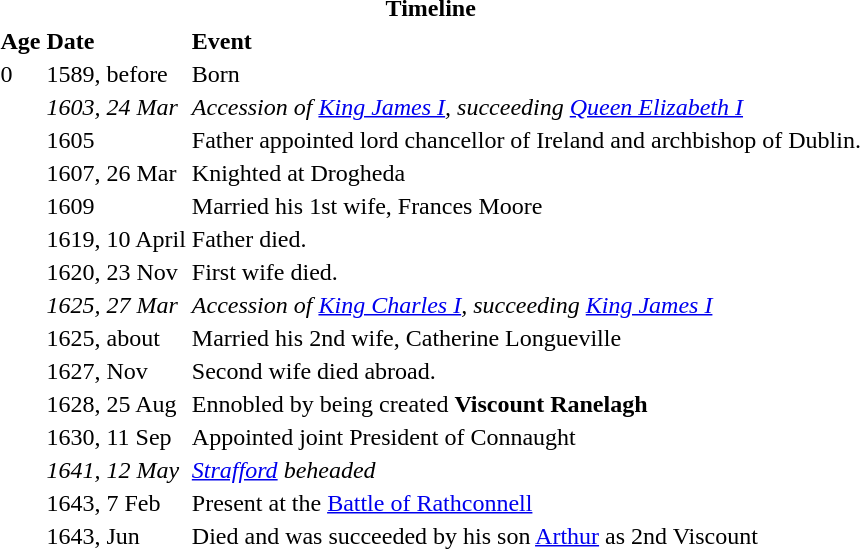<table>
<tr>
<th colspan=3>Timeline</th>
</tr>
<tr>
<th align="left">Age</th>
<th align="left">Date</th>
<th align="left">Event</th>
</tr>
<tr>
<td>0</td>
<td>1589, before</td>
<td>Born</td>
</tr>
<tr>
<td></td>
<td><em>1603, 24 Mar</em></td>
<td><em>Accession of <a href='#'>King James I</a>, succeeding <a href='#'>Queen Elizabeth I</a></em></td>
</tr>
<tr>
<td></td>
<td>1605</td>
<td>Father appointed lord chancellor of Ireland and archbishop of Dublin.</td>
</tr>
<tr>
<td></td>
<td>1607, 26 Mar</td>
<td>Knighted at Drogheda</td>
</tr>
<tr>
<td></td>
<td>1609</td>
<td>Married his 1st wife, Frances Moore</td>
</tr>
<tr>
<td></td>
<td>1619, 10 April</td>
<td>Father died.</td>
</tr>
<tr>
<td></td>
<td>1620, 23 Nov</td>
<td>First wife died.</td>
</tr>
<tr>
<td></td>
<td><em>1625, 27 Mar</em></td>
<td><em>Accession of <a href='#'>King Charles I</a>, succeeding <a href='#'>King James I</a></em></td>
</tr>
<tr>
<td></td>
<td>1625, about</td>
<td>Married his 2nd wife, Catherine Longueville</td>
</tr>
<tr>
<td></td>
<td>1627, Nov</td>
<td>Second wife died abroad.</td>
</tr>
<tr>
<td></td>
<td>1628, 25 Aug</td>
<td>Ennobled by being created <strong>Viscount Ranelagh</strong></td>
</tr>
<tr>
<td></td>
<td>1630, 11 Sep</td>
<td>Appointed joint President of Connaught</td>
</tr>
<tr>
<td></td>
<td><em>1641, 12 May</em></td>
<td><em><a href='#'>Strafford</a> beheaded</em></td>
</tr>
<tr>
<td></td>
<td>1643, 7 Feb</td>
<td>Present at the <a href='#'>Battle of Rathconnell</a></td>
</tr>
<tr>
<td></td>
<td>1643, Jun</td>
<td>Died and was succeeded by his son <a href='#'>Arthur</a> as 2nd Viscount</td>
</tr>
</table>
